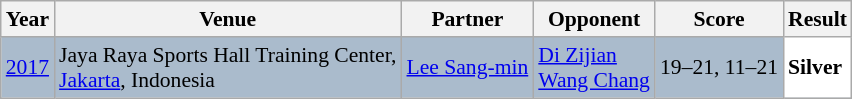<table class="sortable wikitable" style="font-size: 90%;">
<tr>
<th>Year</th>
<th>Venue</th>
<th>Partner</th>
<th>Opponent</th>
<th>Score</th>
<th>Result</th>
</tr>
<tr style="background:#AABBCC">
<td align="center"><a href='#'>2017</a></td>
<td align="left">Jaya Raya Sports Hall Training Center,<br><a href='#'>Jakarta</a>, Indonesia</td>
<td align="left"> <a href='#'>Lee Sang-min</a></td>
<td align="left"> <a href='#'>Di Zijian</a><br> <a href='#'>Wang Chang</a></td>
<td align="left">19–21, 11–21</td>
<td style="text-align:left; background:white"> <strong>Silver</strong></td>
</tr>
</table>
